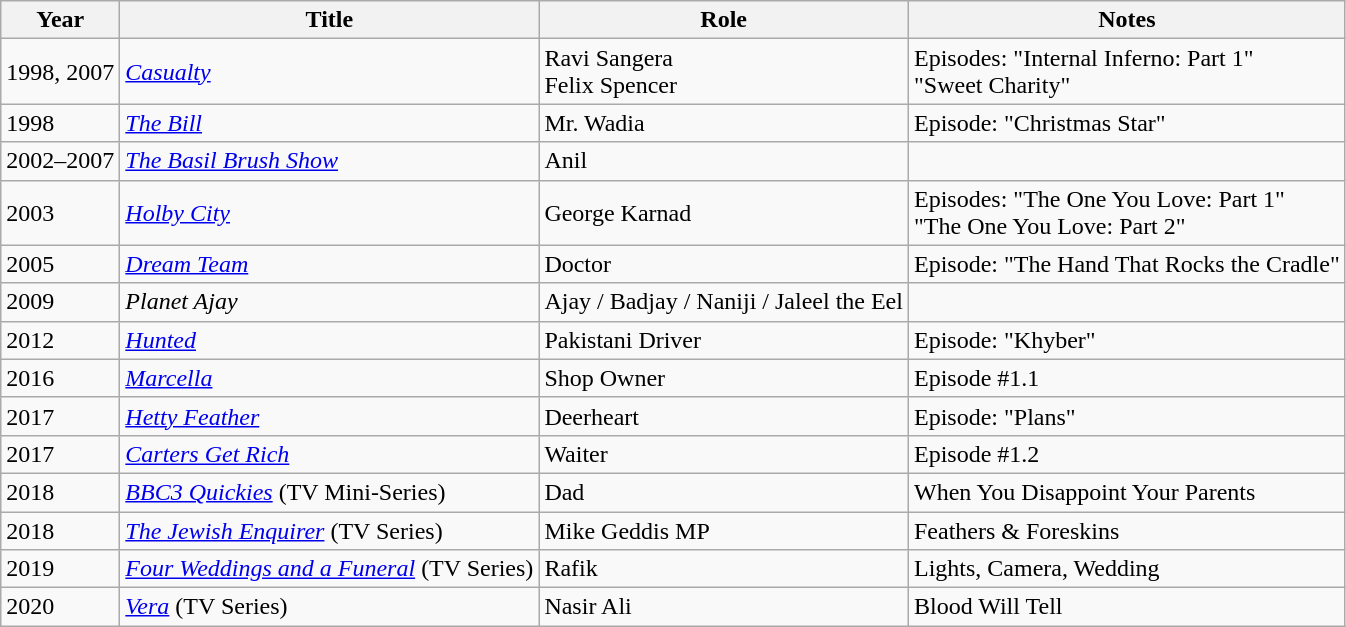<table class="wikitable">
<tr>
<th>Year</th>
<th>Title</th>
<th>Role</th>
<th>Notes</th>
</tr>
<tr>
<td>1998, 2007</td>
<td><em><a href='#'>Casualty</a></em></td>
<td>Ravi Sangera<br>Felix Spencer</td>
<td>Episodes: "Internal Inferno: Part 1"<br>"Sweet Charity"</td>
</tr>
<tr>
<td>1998</td>
<td><em><a href='#'>The Bill</a></em></td>
<td>Mr. Wadia</td>
<td>Episode: "Christmas Star"</td>
</tr>
<tr>
<td>2002–2007</td>
<td><em><a href='#'>The Basil Brush Show</a></em></td>
<td>Anil</td>
<td></td>
</tr>
<tr>
<td>2003</td>
<td><em><a href='#'>Holby City</a></em></td>
<td>George Karnad</td>
<td>Episodes: "The One You Love: Part 1"<br>"The One You Love: Part 2"</td>
</tr>
<tr>
<td>2005</td>
<td><em><a href='#'>Dream Team</a></em></td>
<td>Doctor</td>
<td>Episode: "The Hand That Rocks the Cradle"</td>
</tr>
<tr>
<td>2009</td>
<td><em>Planet Ajay</em></td>
<td>Ajay / Badjay / Naniji / Jaleel the Eel</td>
<td></td>
</tr>
<tr>
<td>2012</td>
<td><em><a href='#'>Hunted</a></em></td>
<td>Pakistani Driver</td>
<td>Episode: "Khyber"</td>
</tr>
<tr>
<td>2016</td>
<td><em><a href='#'>Marcella</a></em></td>
<td>Shop Owner</td>
<td>Episode #1.1</td>
</tr>
<tr>
<td>2017</td>
<td><em><a href='#'>Hetty Feather</a></em></td>
<td>Deerheart</td>
<td>Episode: "Plans"</td>
</tr>
<tr>
<td>2017</td>
<td><em><a href='#'>Carters Get Rich</a></em></td>
<td>Waiter</td>
<td>Episode #1.2</td>
</tr>
<tr>
<td>2018</td>
<td><em><a href='#'>BBC3 Quickies</a></em> (TV Mini-Series)</td>
<td>Dad</td>
<td>When You Disappoint Your Parents</td>
</tr>
<tr>
<td>2018</td>
<td><em><a href='#'>The Jewish Enquirer</a></em> (TV Series)</td>
<td>Mike Geddis MP</td>
<td>Feathers & Foreskins</td>
</tr>
<tr>
<td>2019</td>
<td><em><a href='#'>Four Weddings and a Funeral</a></em> (TV Series)</td>
<td>Rafik</td>
<td>Lights, Camera, Wedding</td>
</tr>
<tr>
<td>2020</td>
<td><em><a href='#'>Vera</a></em> (TV Series)</td>
<td>Nasir Ali</td>
<td>Blood Will Tell</td>
</tr>
</table>
